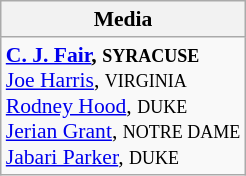<table class="wikitable" style="white-space:nowrap; font-size:90%;">
<tr>
<th>Media</th>
</tr>
<tr>
<td><strong><a href='#'>C. J. Fair</a>, <small>SYRACUSE</small></strong><br><a href='#'>Joe Harris</a>, <small>VIRGINIA</small><br><a href='#'>Rodney Hood</a>, <small>DUKE</small><br><a href='#'>Jerian Grant</a>, <small>NOTRE DAME</small><br><a href='#'>Jabari Parker</a>, <small>DUKE</small></td>
</tr>
</table>
